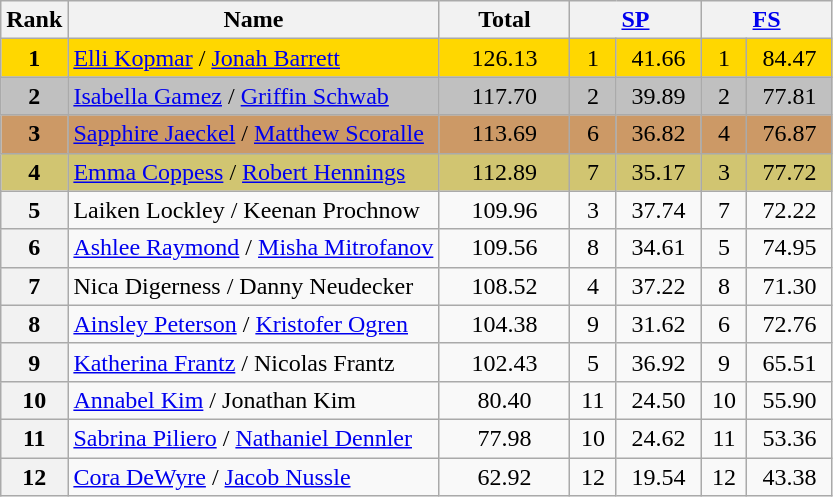<table class="wikitable sortable">
<tr>
<th>Rank</th>
<th>Name</th>
<th width="80px">Total</th>
<th colspan="2" width="80px"><a href='#'>SP</a></th>
<th colspan="2" width="80px"><a href='#'>FS</a></th>
</tr>
<tr bgcolor="gold">
<td align="center"><strong>1</strong></td>
<td><a href='#'>Elli Kopmar</a> / <a href='#'>Jonah Barrett</a></td>
<td align="center">126.13</td>
<td align="center">1</td>
<td align="center">41.66</td>
<td align="center">1</td>
<td align="center">84.47</td>
</tr>
<tr bgcolor="silver">
<td align="center"><strong>2</strong></td>
<td><a href='#'>Isabella Gamez</a> / <a href='#'>Griffin Schwab</a></td>
<td align="center">117.70</td>
<td align="center">2</td>
<td align="center">39.89</td>
<td align="center">2</td>
<td align="center">77.81</td>
</tr>
<tr bgcolor="cc9966">
<td align="center"><strong>3</strong></td>
<td><a href='#'>Sapphire Jaeckel</a> / <a href='#'>Matthew Scoralle</a></td>
<td align="center">113.69</td>
<td align="center">6</td>
<td align="center">36.82</td>
<td align="center">4</td>
<td align="center">76.87</td>
</tr>
<tr bgcolor="#d1c571">
<td align="center"><strong>4</strong></td>
<td><a href='#'>Emma Coppess</a> / <a href='#'>Robert Hennings</a></td>
<td align="center">112.89</td>
<td align="center">7</td>
<td align="center">35.17</td>
<td align="center">3</td>
<td align="center">77.72</td>
</tr>
<tr>
<th>5</th>
<td>Laiken Lockley / Keenan Prochnow</td>
<td align="center">109.96</td>
<td align="center">3</td>
<td align="center">37.74</td>
<td align="center">7</td>
<td align="center">72.22</td>
</tr>
<tr>
<th>6</th>
<td><a href='#'>Ashlee Raymond</a> / <a href='#'>Misha Mitrofanov</a></td>
<td align="center">109.56</td>
<td align="center">8</td>
<td align="center">34.61</td>
<td align="center">5</td>
<td align="center">74.95</td>
</tr>
<tr>
<th>7</th>
<td>Nica Digerness / Danny Neudecker</td>
<td align="center">108.52</td>
<td align="center">4</td>
<td align="center">37.22</td>
<td align="center">8</td>
<td align="center">71.30</td>
</tr>
<tr>
<th>8</th>
<td><a href='#'>Ainsley Peterson</a> / <a href='#'>Kristofer Ogren</a></td>
<td align="center">104.38</td>
<td align="center">9</td>
<td align="center">31.62</td>
<td align="center">6</td>
<td align="center">72.76</td>
</tr>
<tr>
<th>9</th>
<td><a href='#'>Katherina Frantz</a> / Nicolas Frantz</td>
<td align="center">102.43</td>
<td align="center">5</td>
<td align="center">36.92</td>
<td align="center">9</td>
<td align="center">65.51</td>
</tr>
<tr>
<th>10</th>
<td><a href='#'>Annabel Kim</a> / Jonathan Kim</td>
<td align="center">80.40</td>
<td align="center">11</td>
<td align="center">24.50</td>
<td align="center">10</td>
<td align="center">55.90</td>
</tr>
<tr>
<th>11</th>
<td><a href='#'>Sabrina Piliero</a> / <a href='#'>Nathaniel Dennler</a></td>
<td align="center">77.98</td>
<td align="center">10</td>
<td align="center">24.62</td>
<td align="center">11</td>
<td align="center">53.36</td>
</tr>
<tr>
<th>12</th>
<td><a href='#'>Cora DeWyre</a> / <a href='#'>Jacob Nussle</a></td>
<td align="center">62.92</td>
<td align="center">12</td>
<td align="center">19.54</td>
<td align="center">12</td>
<td align="center">43.38</td>
</tr>
</table>
